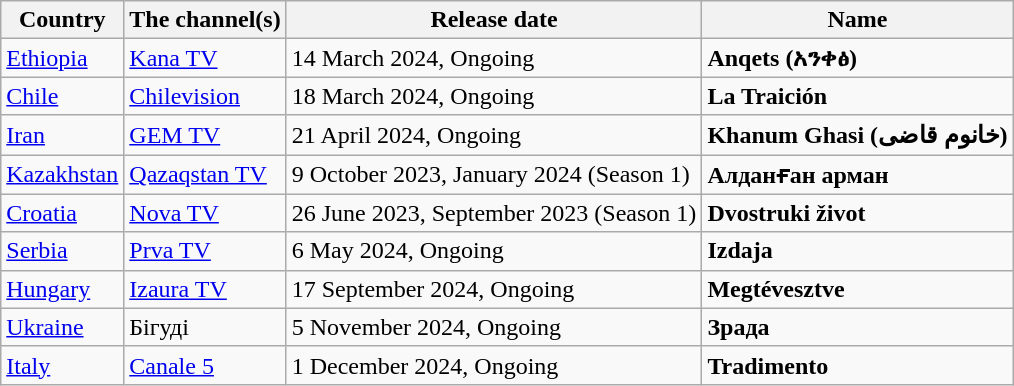<table class="wikitable">
<tr>
<th>Country</th>
<th>The channel(s)</th>
<th>Release date</th>
<th>Name</th>
</tr>
<tr>
<td><a href='#'>Ethiopia</a></td>
<td><a href='#'>Kana TV</a></td>
<td>14 March 2024, Ongoing</td>
<td><strong>Anqets (አንቀፅ)</strong></td>
</tr>
<tr>
<td><a href='#'>Chile</a></td>
<td><a href='#'>Chilevision</a></td>
<td>18 March 2024, Ongoing</td>
<td><strong>La Traición</strong></td>
</tr>
<tr>
<td><a href='#'>Iran</a></td>
<td><a href='#'>GEM TV</a></td>
<td>21 April 2024, Ongoing</td>
<td><strong>Khanum Ghasi (خانوم قاضی)</strong></td>
</tr>
<tr>
<td><a href='#'>Kazakhstan</a></td>
<td><a href='#'>Qazaqstan TV</a></td>
<td>9 October 2023, January 2024 (Season 1)</td>
<td><strong>Алданған арман</strong></td>
</tr>
<tr>
<td><a href='#'>Croatia</a></td>
<td><a href='#'>Nova TV</a></td>
<td>26 June 2023, September 2023 (Season 1)</td>
<td><strong>Dvostruki život</strong></td>
</tr>
<tr>
<td><a href='#'>Serbia</a></td>
<td><a href='#'>Prva TV</a></td>
<td>6 May 2024, Ongoing</td>
<td><strong>Izdaja</strong></td>
</tr>
<tr>
<td><a href='#'>Hungary</a></td>
<td><a href='#'>Izaura TV</a></td>
<td>17 September 2024, Ongoing</td>
<td><strong>Megtévesztve</strong></td>
</tr>
<tr>
<td><a href='#'>Ukraine</a></td>
<td>Бігуді</td>
<td>5 November 2024, Ongoing</td>
<td><strong>Зрада</strong></td>
</tr>
<tr>
<td><a href='#'>Italy</a></td>
<td><a href='#'>Canale 5</a></td>
<td>1 December 2024, Ongoing</td>
<td><strong>Tradimento</strong></td>
</tr>
</table>
